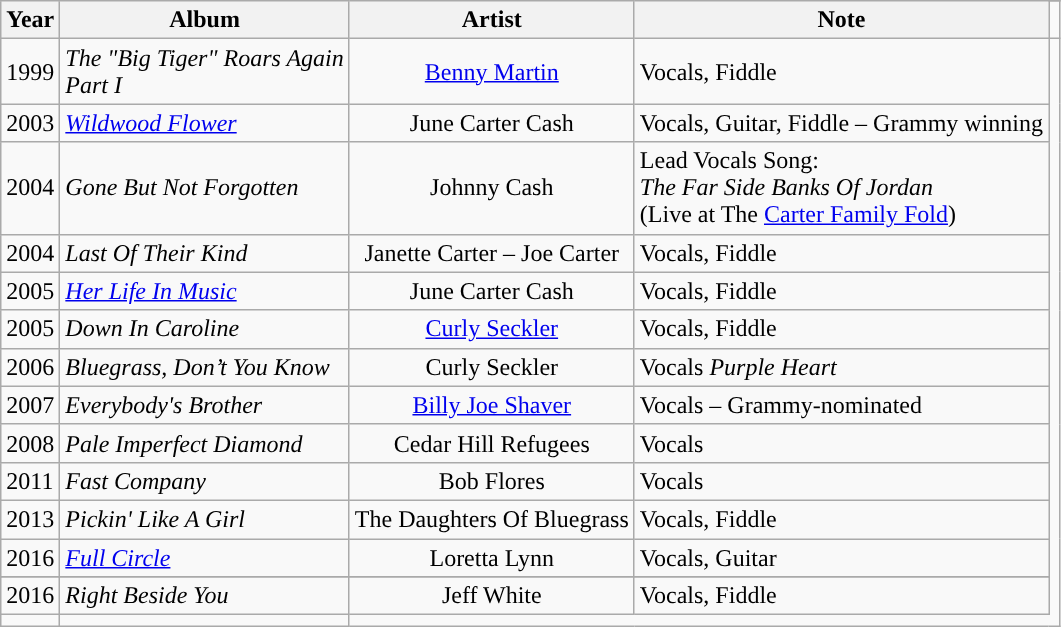<table class="wikitable">
<tr>
<th rowspan="2">Year</th>
<th rowspan="2">Album</th>
<th rowspan="2">Artist</th>
<th rowspan="2">Note</th>
</tr>
<tr>
<td></td>
</tr>
<tr>
<td>1999</td>
<td><em>The "Big Tiger" Roars Again <br> Part I</em></td>
<td style="text-align:center;"><a href='#'>Benny Martin</a></td>
<td>Vocals, Fiddle</td>
</tr>
<tr>
<td>2003</td>
<td><em><a href='#'>Wildwood Flower</a></em></td>
<td style="text-align:center;">June Carter Cash</td>
<td>Vocals, Guitar, Fiddle – Grammy winning</td>
</tr>
<tr>
<td>2004</td>
<td><em>Gone But Not Forgotten</em></td>
<td style="text-align:center;">Johnny Cash</td>
<td>Lead Vocals Song:<br><em>The Far Side Banks Of Jordan</em><br>(Live at The <a href='#'>Carter Family Fold</a>)</td>
</tr>
<tr>
<td>2004</td>
<td><em>Last Of Their Kind</em></td>
<td style="text-align:center;">Janette Carter – Joe Carter</td>
<td>Vocals, Fiddle</td>
</tr>
<tr>
<td>2005</td>
<td><em><a href='#'>Her Life In Music</a></em></td>
<td style="text-align:center;">June Carter Cash</td>
<td>Vocals, Fiddle</td>
</tr>
<tr>
<td>2005</td>
<td><em>Down In Caroline</em></td>
<td style="text-align:center;"><a href='#'>Curly Seckler</a></td>
<td>Vocals, Fiddle</td>
</tr>
<tr>
<td>2006</td>
<td><em> Bluegrass, Don’t You Know </em></td>
<td style="text-align:center;">Curly Seckler</td>
<td>Vocals <em>Purple Heart</em></td>
</tr>
<tr>
<td>2007</td>
<td><em>Everybody's Brother</em></td>
<td style="text-align:center;"><a href='#'>Billy Joe Shaver</a></td>
<td>Vocals –  Grammy-nominated</td>
</tr>
<tr>
<td>2008</td>
<td><em>Pale Imperfect Diamond</em></td>
<td style="text-align:center;">Cedar Hill Refugees</td>
<td>Vocals</td>
</tr>
<tr>
<td>2011</td>
<td><em>Fast Company</em></td>
<td style="text-align:center;">Bob Flores</td>
<td>Vocals</td>
</tr>
<tr>
<td>2013</td>
<td><em>Pickin' Like A Girl</em></td>
<td style="text-align:center;">The Daughters Of Bluegrass</td>
<td>Vocals, Fiddle</td>
</tr>
<tr>
<td>2016</td>
<td><em><a href='#'>Full Circle</a></em></td>
<td style="text-align:center;">Loretta Lynn</td>
<td>Vocals, Guitar</td>
</tr>
<tr>
</tr>
<tr>
<td>2016</td>
<td><em>Right Beside You</em></td>
<td style="text-align:center;">Jeff White</td>
<td>Vocals, Fiddle</td>
</tr>
<tr>
<td></td>
<td></td>
</tr>
</table>
